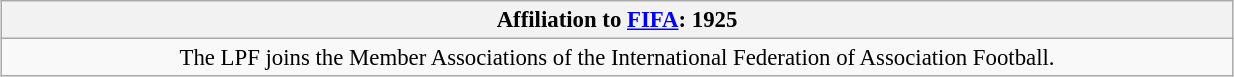<table class="wikitable" border="1" style="font-size: 95%; margin: 10px auto; text-align: center; width: 65%;">
<tr>
<th>Affiliation to <a href='#'>FIFA</a>: 1925</th>
</tr>
<tr>
<td>The LPF joins the Member Associations of the International Federation of Association Football.</td>
</tr>
</table>
